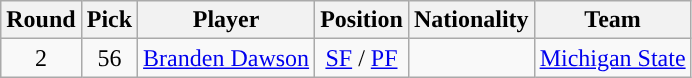<table class="wikitable sortable sortable">
<tr>
<th style="background:#">Round</th>
<th style="background:#">Pick</th>
<th style="background:#">Player</th>
<th style="background:#">Position</th>
<th style="background:#">Nationality</th>
<th style="background:#">Team</th>
</tr>
<tr style="text-align: center">
<td>2</td>
<td>56</td>
<td><a href='#'>Branden Dawson</a></td>
<td><a href='#'>SF</a> / <a href='#'>PF</a></td>
<td></td>
<td><a href='#'>Michigan State</a></td>
</tr>
</table>
